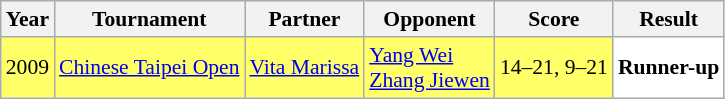<table class="sortable wikitable" style="font-size: 90%;">
<tr>
<th>Year</th>
<th>Tournament</th>
<th>Partner</th>
<th>Opponent</th>
<th>Score</th>
<th>Result</th>
</tr>
<tr style="background:#FFFF67">
<td align="center">2009</td>
<td align="left"><a href='#'>Chinese Taipei Open</a></td>
<td align="left"> <a href='#'>Vita Marissa</a></td>
<td align="left"> <a href='#'>Yang Wei</a><br> <a href='#'>Zhang Jiewen</a></td>
<td align="left">14–21, 9–21</td>
<td style="text-align:left; background:white"> <strong>Runner-up</strong></td>
</tr>
</table>
